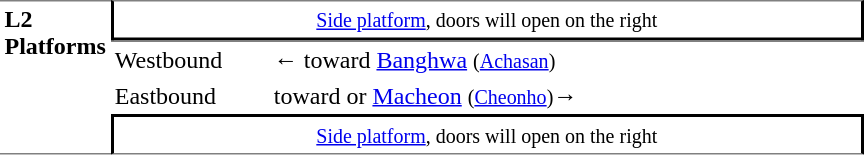<table table border=0 cellspacing=0 cellpadding=3>
<tr>
<td style="border-top:solid 1px gray;border-bottom:solid 1px gray;" width=50 rowspan=10 valign=top><strong>L2<br>Platforms</strong></td>
<td style="border-top:solid 1px gray;border-right:solid 2px black;border-left:solid 2px black;border-bottom:solid 2px black;text-align:center;" colspan=2><small><a href='#'>Side platform</a>, doors will open on the right</small></td>
</tr>
<tr>
<td style="border-bottom:solid 0px gray;border-top:solid 1px gray;" width=100>Westbound</td>
<td style="border-bottom:solid 0px gray;border-top:solid 1px gray;" width=390>←  toward <a href='#'>Banghwa</a> <small>(<a href='#'>Achasan</a>)</small></td>
</tr>
<tr>
<td>Eastbound</td>
<td>  toward  or <a href='#'>Macheon</a> <small>(<a href='#'>Cheonho</a>)</small>→</td>
</tr>
<tr>
<td style="border-top:solid 2px black;border-right:solid 2px black;border-left:solid 2px black;border-bottom:solid 1px gray;text-align:center;" colspan=2><small><a href='#'>Side platform</a>, doors will open on the right</small></td>
</tr>
</table>
